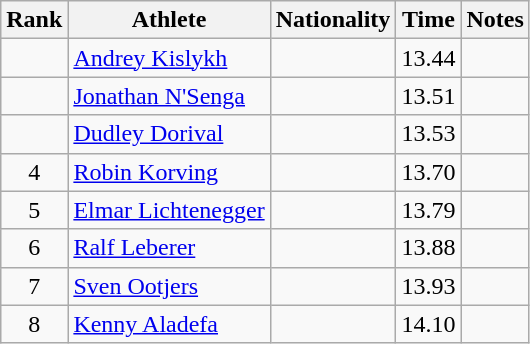<table class="wikitable sortable" style="text-align:center">
<tr>
<th>Rank</th>
<th>Athlete</th>
<th>Nationality</th>
<th>Time</th>
<th>Notes</th>
</tr>
<tr>
<td></td>
<td align=left><a href='#'>Andrey Kislykh</a></td>
<td align=left></td>
<td>13.44</td>
<td></td>
</tr>
<tr>
<td></td>
<td align=left><a href='#'>Jonathan N'Senga</a></td>
<td align=left></td>
<td>13.51</td>
<td></td>
</tr>
<tr>
<td></td>
<td align=left><a href='#'>Dudley Dorival</a></td>
<td align=left></td>
<td>13.53</td>
<td></td>
</tr>
<tr>
<td>4</td>
<td align=left><a href='#'>Robin Korving</a></td>
<td align=left></td>
<td>13.70</td>
<td></td>
</tr>
<tr>
<td>5</td>
<td align=left><a href='#'>Elmar Lichtenegger</a></td>
<td align=left></td>
<td>13.79</td>
<td></td>
</tr>
<tr>
<td>6</td>
<td align=left><a href='#'>Ralf Leberer</a></td>
<td align=left></td>
<td>13.88</td>
<td></td>
</tr>
<tr>
<td>7</td>
<td align=left><a href='#'>Sven Ootjers</a></td>
<td align=left></td>
<td>13.93</td>
<td></td>
</tr>
<tr>
<td>8</td>
<td align=left><a href='#'>Kenny Aladefa</a></td>
<td align=left></td>
<td>14.10</td>
<td></td>
</tr>
</table>
